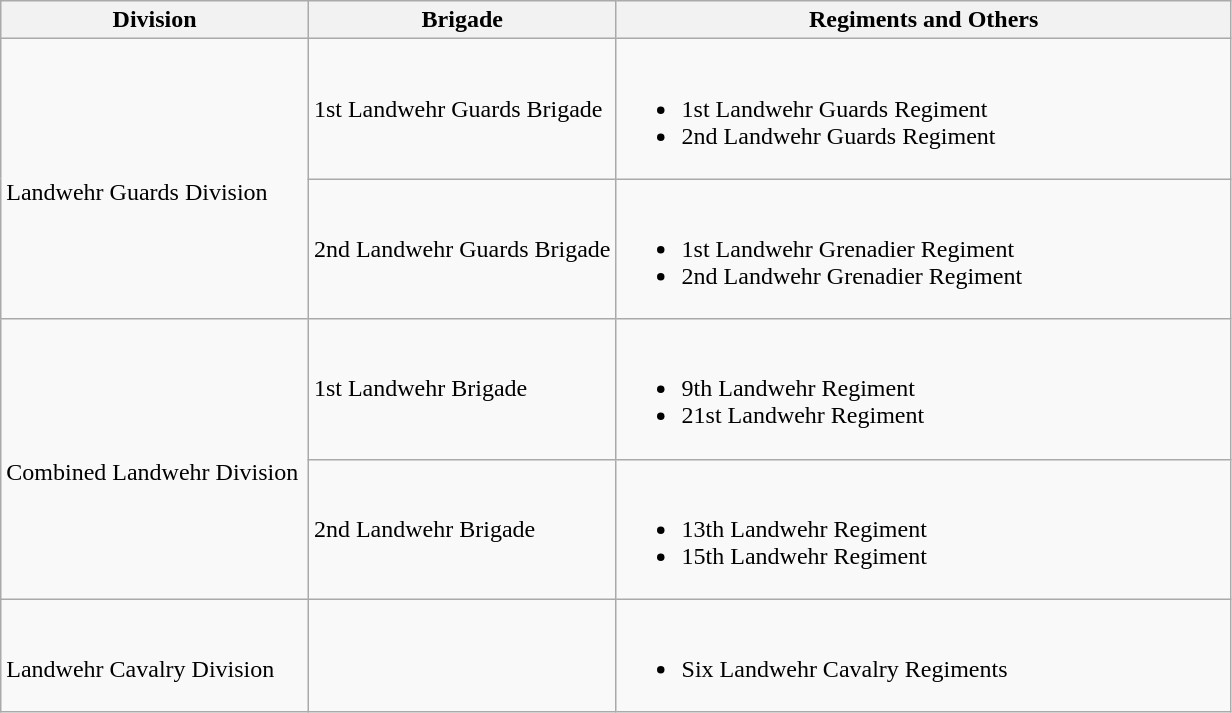<table class="wikitable">
<tr>
<th style="width:25%;">Division</th>
<th style="width:25%;">Brigade</th>
<th>Regiments and Others</th>
</tr>
<tr>
<td rowspan=2><br>Landwehr Guards Division</td>
<td>1st Landwehr Guards Brigade</td>
<td><br><ul><li>1st Landwehr Guards Regiment</li><li>2nd Landwehr Guards Regiment</li></ul></td>
</tr>
<tr>
<td>2nd Landwehr Guards Brigade</td>
<td><br><ul><li>1st Landwehr Grenadier Regiment</li><li>2nd Landwehr Grenadier Regiment</li></ul></td>
</tr>
<tr>
<td rowspan=2><br>Combined Landwehr Division</td>
<td>1st Landwehr Brigade</td>
<td><br><ul><li>9th Landwehr Regiment</li><li>21st Landwehr Regiment</li></ul></td>
</tr>
<tr>
<td>2nd Landwehr Brigade</td>
<td><br><ul><li>13th Landwehr Regiment</li><li>15th Landwehr Regiment</li></ul></td>
</tr>
<tr>
<td rowspan=1><br>Landwehr Cavalry Division</td>
<td></td>
<td><br><ul><li>Six Landwehr Cavalry Regiments</li></ul></td>
</tr>
</table>
